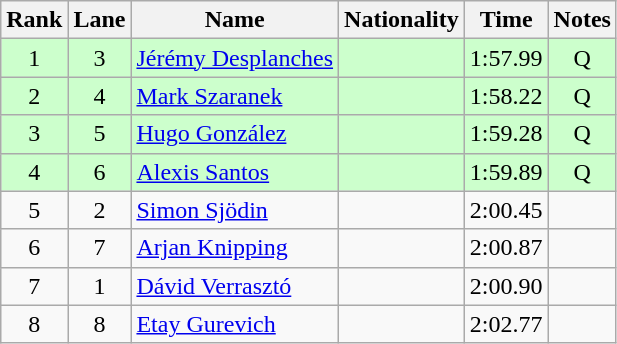<table class="wikitable sortable" style="text-align:center">
<tr>
<th>Rank</th>
<th>Lane</th>
<th>Name</th>
<th>Nationality</th>
<th>Time</th>
<th>Notes</th>
</tr>
<tr bgcolor=ccffcc>
<td>1</td>
<td>3</td>
<td align=left><a href='#'>Jérémy Desplanches</a></td>
<td align=left></td>
<td>1:57.99</td>
<td>Q</td>
</tr>
<tr bgcolor=ccffcc>
<td>2</td>
<td>4</td>
<td align=left><a href='#'>Mark Szaranek</a></td>
<td align=left></td>
<td>1:58.22</td>
<td>Q</td>
</tr>
<tr bgcolor=ccffcc>
<td>3</td>
<td>5</td>
<td align=left><a href='#'>Hugo González</a></td>
<td align=left></td>
<td>1:59.28</td>
<td>Q</td>
</tr>
<tr bgcolor=ccffcc>
<td>4</td>
<td>6</td>
<td align=left><a href='#'>Alexis Santos</a></td>
<td align=left></td>
<td>1:59.89</td>
<td>Q</td>
</tr>
<tr>
<td>5</td>
<td>2</td>
<td align=left><a href='#'>Simon Sjödin</a></td>
<td align=left></td>
<td>2:00.45</td>
<td></td>
</tr>
<tr>
<td>6</td>
<td>7</td>
<td align=left><a href='#'>Arjan Knipping</a></td>
<td align=left></td>
<td>2:00.87</td>
<td></td>
</tr>
<tr>
<td>7</td>
<td>1</td>
<td align=left><a href='#'>Dávid Verrasztó</a></td>
<td align=left></td>
<td>2:00.90</td>
<td></td>
</tr>
<tr>
<td>8</td>
<td>8</td>
<td align=left><a href='#'>Etay Gurevich</a></td>
<td align=left></td>
<td>2:02.77</td>
<td></td>
</tr>
</table>
